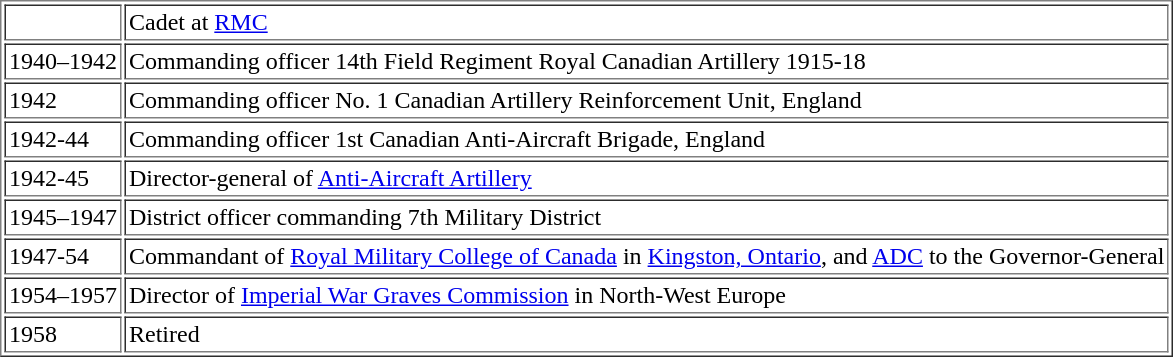<table border="1" cellpadding="2">
<tr>
<td></td>
<td>Cadet at <a href='#'>RMC</a></td>
</tr>
<tr>
<td>1940–1942</td>
<td>Commanding officer 14th Field Regiment Royal Canadian Artillery 1915-18</td>
</tr>
<tr>
<td>1942</td>
<td>Commanding officer No. 1 Canadian Artillery Reinforcement Unit, England</td>
</tr>
<tr>
<td>1942-44</td>
<td>Commanding officer 1st Canadian Anti-Aircraft Brigade, England</td>
</tr>
<tr>
<td>1942-45</td>
<td>Director-general of <a href='#'>Anti-Aircraft Artillery</a></td>
</tr>
<tr>
<td>1945–1947</td>
<td>District officer commanding 7th Military District</td>
</tr>
<tr>
<td>1947-54</td>
<td>Commandant of <a href='#'>Royal Military College of Canada</a> in <a href='#'>Kingston, Ontario</a>, and <a href='#'>ADC</a> to the Governor-General</td>
</tr>
<tr>
<td>1954–1957</td>
<td>Director of <a href='#'>Imperial War Graves Commission</a> in North-West Europe</td>
</tr>
<tr>
<td>1958</td>
<td>Retired</td>
</tr>
</table>
